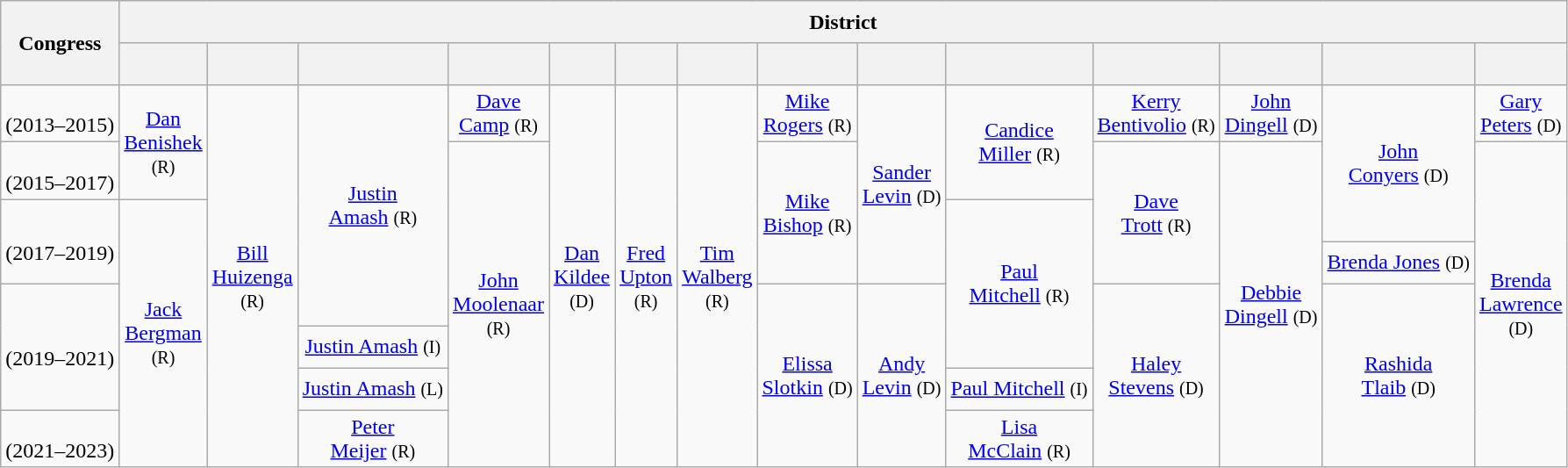<table class=wikitable style="text-align:center">
<tr style="height:2em">
<th rowspan=2>Cong­ress</th>
<th colspan=14>District</th>
</tr>
<tr style="height:2em" valign=bottom>
<th></th>
<th></th>
<th></th>
<th></th>
<th></th>
<th></th>
<th></th>
<th></th>
<th></th>
<th></th>
<th></th>
<th></th>
<th></th>
<th></th>
</tr>
<tr style="height:2em">
<td><strong></strong><br>(2013–2015)</td>
<td rowspan="2" ><a href='#'>Dan<br>Benishek</a><br><small>(R)</small></td>
<td rowspan="8" ><a href='#'>Bill<br>Huizenga</a><br><small>(R)</small></td>
<td rowspan="5" ><a href='#'>Justin<br>Amash</a> <small>(R)</small></td>
<td><a href='#'>Dave<br>Camp</a> <small>(R)</small></td>
<td rowspan=8 ><a href='#'>Dan<br>Kildee</a><br><small>(D)</small></td>
<td rowspan="8" ><a href='#'>Fred<br>Upton</a><br><small>(R)</small></td>
<td rowspan="8" ><a href='#'>Tim<br>Walberg</a><br><small>(R)</small></td>
<td><a href='#'>Mike<br>Rogers</a> <small>(R)</small></td>
<td rowspan=4 ><a href='#'>Sander<br>Levin</a> <small>(D)</small></td>
<td rowspan="2" ><a href='#'>Candice<br>Miller</a> <small>(R)</small></td>
<td><a href='#'>Kerry<br>Bentivolio</a> <small>(R)</small></td>
<td><a href='#'>John<br>Dingell</a> <small>(D)</small></td>
<td rowspan=3 ><a href='#'>John<br>Conyers</a> <small>(D)</small></td>
<td><a href='#'>Gary<br>Peters</a> <small>(D)</small></td>
</tr>
<tr style="height:2em">
<td><strong></strong><br>(2015–2017)</td>
<td rowspan=7 ><a href='#'>John<br>Moolenaar</a><br><small>(R)</small></td>
<td rowspan=3 ><a href='#'>Mike<br>Bishop</a> <small>(R)</small></td>
<td rowspan=3 ><a href='#'>Dave<br>Trott</a> <small>(R)</small></td>
<td rowspan=7 ><a href='#'>Debbie<br>Dingell</a> <small>(D)</small></td>
<td rowspan=7 ><a href='#'>Brenda<br>Lawrence</a><br><small>(D)</small></td>
</tr>
<tr style="height:2em">
<td rowspan=2><strong></strong><br>(2017–2019)</td>
<td rowspan=6 ><a href='#'>Jack<br>Bergman</a><br><small>(R)</small></td>
<td rowspan=4 ><a href='#'>Paul<br>Mitchell</a> <small>(R)</small></td>
</tr>
<tr style="height:2em">
<td><a href='#'>Brenda Jones</a> <small>(D)</small></td>
</tr>
<tr style="height:2em">
<td rowspan=3><strong></strong><br>(2019–2021)</td>
<td rowspan=4 ><a href='#'>Elissa<br>Slotkin</a> <small>(D)</small></td>
<td rowspan=4 ><a href='#'>Andy<br>Levin</a> <small>(D)</small></td>
<td rowspan=4 ><a href='#'>Haley<br>Stevens</a> <small>(D)</small></td>
<td rowspan=4 ><a href='#'>Rashida<br>Tlaib</a> <small>(D)</small></td>
</tr>
<tr style="height:2em">
<td rowspan=1 ><a href='#'>Justin Amash</a> <small>(I)</small></td>
</tr>
<tr style="height:2em">
<td rowspan=1 ><a href='#'>Justin Amash</a> <small>(L)</small></td>
<td rowspan=1 ><a href='#'>Paul Mitchell</a> <small>(I)</small></td>
</tr>
<tr style="height:2em">
<td><strong></strong><br>(2021–2023)</td>
<td rowspan=1 ><a href='#'>Peter<br>Meijer</a> <small>(R)</small></td>
<td rowspan=1 ><a href='#'>Lisa<br>McClain</a> <small>(R)</small></td>
</tr>
</table>
